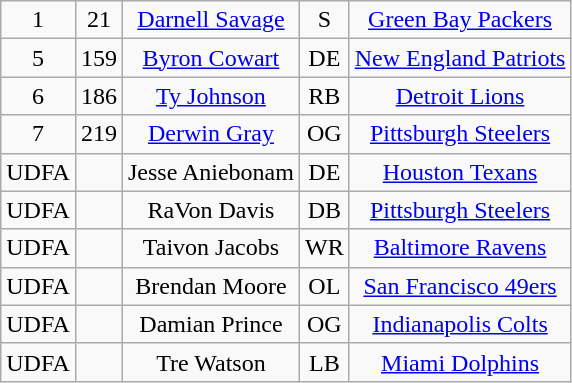<table class="wikitable" style="text-align:center">
<tr>
<td>1</td>
<td>21</td>
<td><a href='#'>Darnell Savage</a></td>
<td>S</td>
<td><a href='#'>Green Bay Packers</a></td>
</tr>
<tr>
<td>5</td>
<td>159</td>
<td><a href='#'>Byron Cowart</a></td>
<td>DE</td>
<td><a href='#'>New England Patriots</a></td>
</tr>
<tr>
<td>6</td>
<td>186</td>
<td><a href='#'>Ty Johnson</a></td>
<td>RB</td>
<td><a href='#'>Detroit Lions</a></td>
</tr>
<tr>
<td>7</td>
<td>219</td>
<td><a href='#'>Derwin Gray</a></td>
<td>OG</td>
<td><a href='#'>Pittsburgh Steelers</a></td>
</tr>
<tr>
<td>UDFA</td>
<td></td>
<td>Jesse Aniebonam</td>
<td>DE</td>
<td><a href='#'>Houston Texans</a></td>
</tr>
<tr>
<td>UDFA</td>
<td></td>
<td>RaVon Davis</td>
<td>DB</td>
<td><a href='#'>Pittsburgh Steelers</a></td>
</tr>
<tr>
<td>UDFA</td>
<td></td>
<td>Taivon Jacobs</td>
<td>WR</td>
<td><a href='#'>Baltimore Ravens</a></td>
</tr>
<tr>
<td>UDFA</td>
<td></td>
<td>Brendan Moore</td>
<td>OL</td>
<td><a href='#'>San Francisco 49ers</a></td>
</tr>
<tr>
<td>UDFA</td>
<td></td>
<td>Damian Prince</td>
<td>OG</td>
<td><a href='#'>Indianapolis Colts</a></td>
</tr>
<tr>
<td>UDFA</td>
<td></td>
<td>Tre Watson</td>
<td>LB</td>
<td><a href='#'>Miami Dolphins</a></td>
</tr>
</table>
